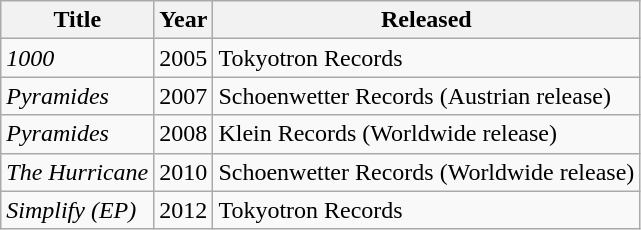<table class="wikitable">
<tr>
<th>Title</th>
<th>Year</th>
<th>Released</th>
</tr>
<tr>
<td><em>1000</em></td>
<td>2005</td>
<td>Tokyotron Records</td>
</tr>
<tr>
<td><em>Pyramides</em></td>
<td>2007</td>
<td>Schoenwetter Records (Austrian release)</td>
</tr>
<tr>
<td><em>Pyramides</em></td>
<td>2008</td>
<td>Klein Records (Worldwide release)</td>
</tr>
<tr>
<td><em>The Hurricane</em></td>
<td>2010</td>
<td>Schoenwetter Records (Worldwide release)</td>
</tr>
<tr>
<td><em>Simplify (EP)</em></td>
<td>2012</td>
<td>Tokyotron Records</td>
</tr>
</table>
